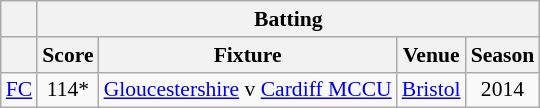<table class=wikitable style="font-size:90%">
<tr>
<th rowspan="1"></th>
<th colspan="4" rowspan="1">Batting</th>
</tr>
<tr>
<th></th>
<th>Score</th>
<th>Fixture</th>
<th>Venue</th>
<th>Season</th>
</tr>
<tr>
<td><a href='#'>FC</a></td>
<td align="center">114*</td>
<td><a href='#'>Gloucestershire</a> v <a href='#'>Cardiff MCCU</a></td>
<td><a href='#'>Bristol</a></td>
<td align="center">2014</td>
</tr>
</table>
